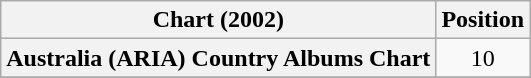<table class="wikitable sortable plainrowheaders" style="text-align:center">
<tr>
<th scope="col">Chart (2002)</th>
<th scope="col">Position</th>
</tr>
<tr>
<th scope="row">Australia (ARIA) Country Albums Chart</th>
<td>10</td>
</tr>
<tr>
</tr>
</table>
